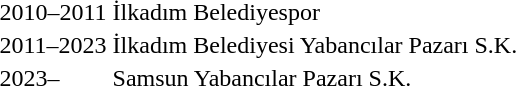<table>
<tr>
<td>2010–2011</td>
<td>İlkadım Belediyespor</td>
</tr>
<tr>
<td>2011–2023</td>
<td>İlkadım Belediyesi Yabancılar Pazarı S.K.</td>
</tr>
<tr>
<td>2023–</td>
<td>Samsun Yabancılar Pazarı S.K.</td>
</tr>
</table>
